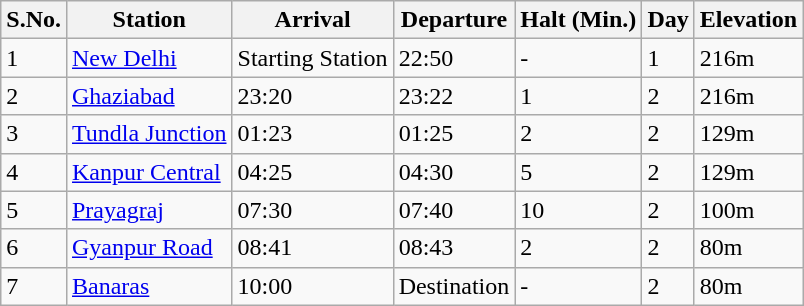<table class="wikitable">
<tr>
<th>S.No.</th>
<th>Station</th>
<th>Arrival</th>
<th>Departure</th>
<th>Halt (Min.)</th>
<th>Day</th>
<th>Elevation</th>
</tr>
<tr>
<td>1</td>
<td><a href='#'>New Delhi</a></td>
<td>Starting Station</td>
<td>22:50</td>
<td>-</td>
<td>1</td>
<td>216m</td>
</tr>
<tr>
<td>2</td>
<td><a href='#'>Ghaziabad</a></td>
<td>23:20</td>
<td>23:22</td>
<td>1</td>
<td>2</td>
<td>216m</td>
</tr>
<tr>
<td>3</td>
<td><a href='#'>Tundla Junction</a></td>
<td>01:23</td>
<td>01:25</td>
<td>2</td>
<td>2</td>
<td>129m</td>
</tr>
<tr>
<td>4</td>
<td><a href='#'>Kanpur Central</a></td>
<td>04:25</td>
<td>04:30</td>
<td>5</td>
<td>2</td>
<td>129m</td>
</tr>
<tr>
<td>5</td>
<td><a href='#'>Prayagraj</a></td>
<td>07:30</td>
<td>07:40</td>
<td>10</td>
<td>2</td>
<td>100m</td>
</tr>
<tr>
<td>6</td>
<td><a href='#'>Gyanpur Road</a></td>
<td>08:41</td>
<td>08:43</td>
<td>2</td>
<td>2</td>
<td>80m</td>
</tr>
<tr>
<td>7</td>
<td><a href='#'>Banaras</a></td>
<td>10:00</td>
<td>Destination</td>
<td>-</td>
<td>2</td>
<td>80m</td>
</tr>
</table>
